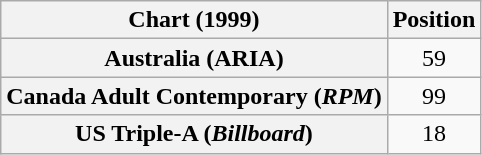<table class="wikitable sortable plainrowheaders" style="text-align:center">
<tr>
<th>Chart (1999)</th>
<th>Position</th>
</tr>
<tr>
<th scope="row">Australia (ARIA)</th>
<td>59</td>
</tr>
<tr>
<th scope="row">Canada Adult Contemporary (<em>RPM</em>)</th>
<td>99</td>
</tr>
<tr>
<th scope="row">US Triple-A (<em>Billboard</em>)</th>
<td>18</td>
</tr>
</table>
